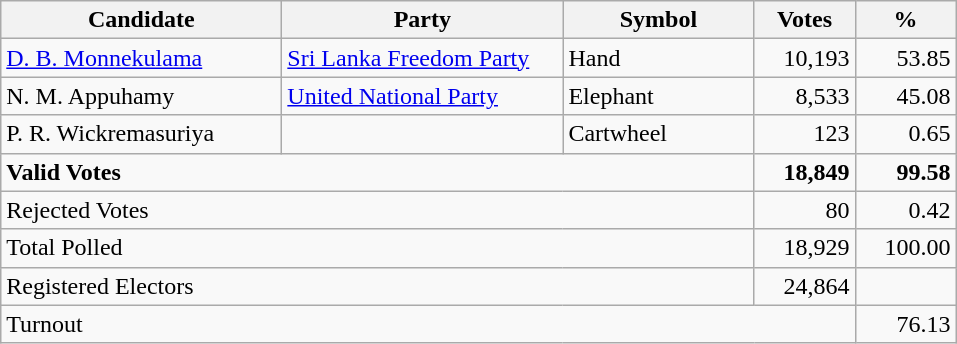<table class="wikitable" border="1" style="text-align:right;">
<tr>
<th align=left width="180">Candidate</th>
<th align=left width="180">Party</th>
<th align=left width="120">Symbol</th>
<th align=left width="60">Votes</th>
<th align=left width="60">%</th>
</tr>
<tr>
<td align=left><a href='#'>D. B. Monnekulama</a></td>
<td align=left><a href='#'>Sri Lanka Freedom Party</a></td>
<td align=left>Hand</td>
<td>10,193</td>
<td>53.85</td>
</tr>
<tr>
<td align=left>N. M. Appuhamy</td>
<td align=left><a href='#'>United National Party</a></td>
<td align=left>Elephant</td>
<td>8,533</td>
<td>45.08</td>
</tr>
<tr>
<td align=left>P. R. Wickremasuriya</td>
<td align=left></td>
<td align=left>Cartwheel</td>
<td>123</td>
<td>0.65</td>
</tr>
<tr>
<td align=left colspan=3><strong>Valid Votes</strong></td>
<td><strong>18,849</strong></td>
<td><strong>99.58</strong></td>
</tr>
<tr>
<td align=left colspan=3>Rejected Votes</td>
<td>80</td>
<td>0.42</td>
</tr>
<tr>
<td align=left colspan=3>Total Polled</td>
<td>18,929</td>
<td>100.00</td>
</tr>
<tr>
<td align=left colspan=3>Registered Electors</td>
<td>24,864</td>
<td></td>
</tr>
<tr>
<td align=left colspan=4>Turnout</td>
<td>76.13</td>
</tr>
</table>
